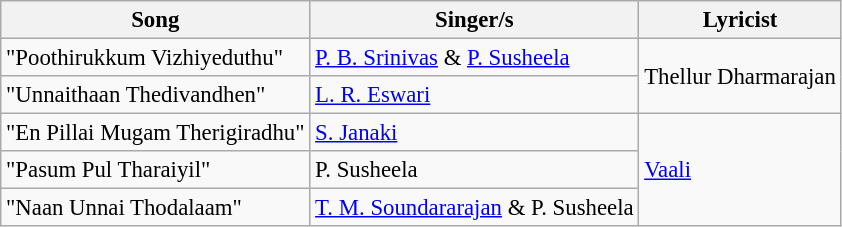<table class="wikitable" style="font-size:95%;">
<tr>
<th>Song</th>
<th>Singer/s</th>
<th>Lyricist</th>
</tr>
<tr>
<td>"Poothirukkum Vizhiyeduthu"</td>
<td><a href='#'>P. B. Srinivas</a> & <a href='#'>P. Susheela</a></td>
<td rowspan=2>Thellur Dharmarajan</td>
</tr>
<tr>
<td>"Unnaithaan Thedivandhen"</td>
<td><a href='#'>L. R. Eswari</a></td>
</tr>
<tr>
<td>"En Pillai Mugam Therigiradhu"</td>
<td><a href='#'>S. Janaki</a></td>
<td rowspan=3><a href='#'>Vaali</a></td>
</tr>
<tr>
<td>"Pasum Pul Tharaiyil"</td>
<td>P. Susheela</td>
</tr>
<tr>
<td>"Naan Unnai Thodalaam"</td>
<td><a href='#'>T. M. Soundararajan</a> & P. Susheela</td>
</tr>
</table>
